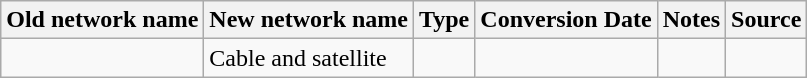<table class="wikitable">
<tr>
<th>Old network name</th>
<th>New network name</th>
<th>Type</th>
<th>Conversion Date</th>
<th>Notes</th>
<th>Source</th>
</tr>
<tr>
<td><a href='#'></a></td>
<td>Cable and satellite</td>
<td></td>
<td></td>
<td></td>
</tr>
</table>
